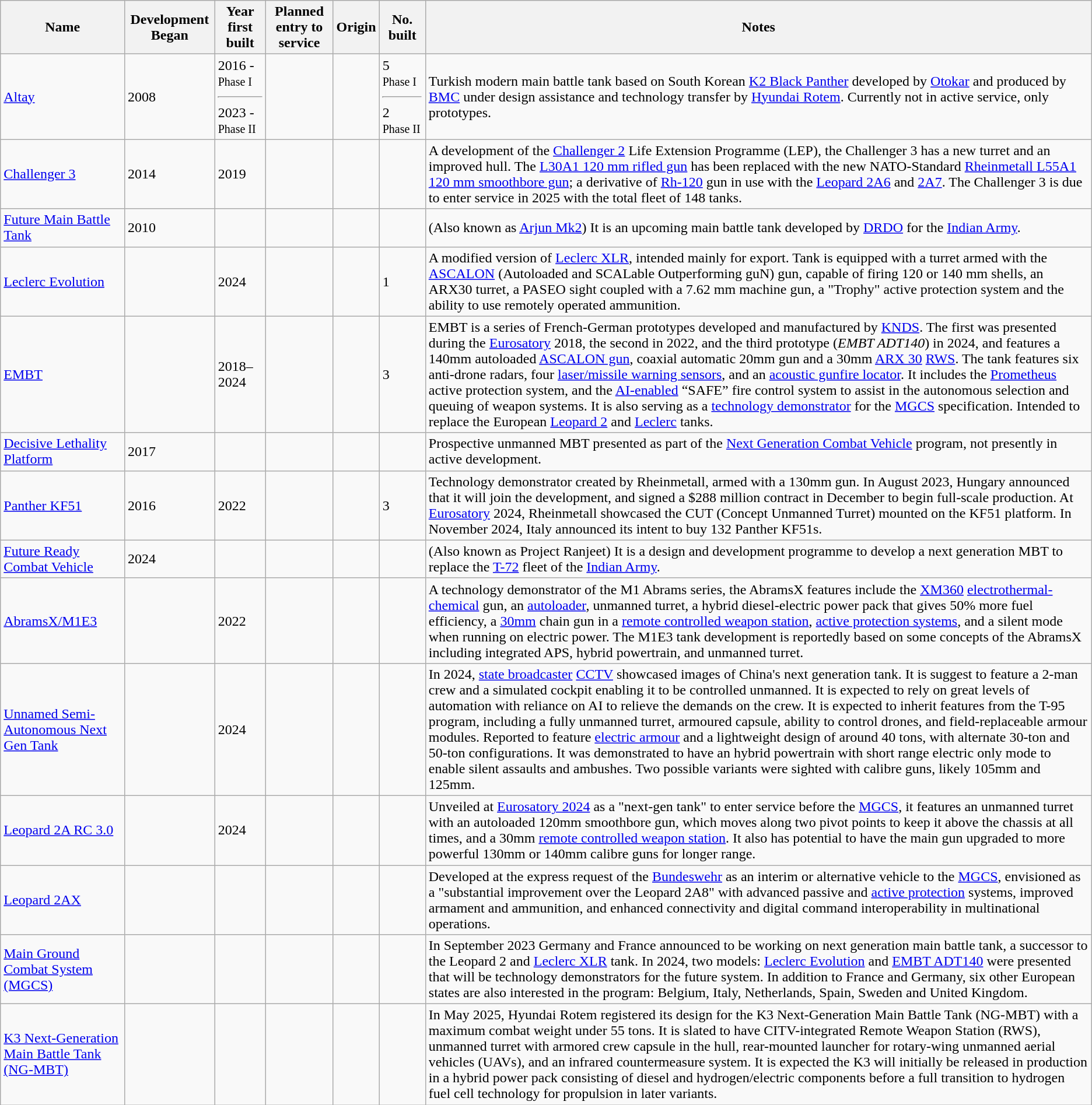<table class="wikitable sortable sticky-header">
<tr>
<th scope="col">Name</th>
<th>Development Began</th>
<th>Year first built</th>
<th>Planned entry to service</th>
<th scope="col">Origin</th>
<th scope="col">No. built</th>
<th scope="col">Notes</th>
</tr>
<tr>
<td><a href='#'>Altay</a></td>
<td>2008</td>
<td>2016 - <small>Phase I</small><hr>2023 - <small>Phase II</small></td>
<td></td>
<td><br></td>
<td>5 <small>Phase I</small><hr>2 <small>Phase II</small></td>
<td>Turkish modern main battle tank based on South Korean <a href='#'>K2 Black Panther</a> developed by <a href='#'>Otokar</a> and produced by <a href='#'>BMC</a> under design assistance and technology transfer by <a href='#'>Hyundai Rotem</a>. Currently not in active service, only prototypes.</td>
</tr>
<tr>
<td><a href='#'>Challenger 3</a></td>
<td>2014</td>
<td>2019</td>
<td></td>
<td></td>
<td></td>
<td>A development of the <a href='#'>Challenger 2</a> Life Extension Programme (LEP), the Challenger 3 has a new turret and an improved hull. The <a href='#'>L30A1 120 mm rifled gun</a> has been replaced with the new NATO-Standard <a href='#'>Rheinmetall L55A1 120 mm smoothbore gun</a>; a derivative of <a href='#'>Rh-120</a> gun in use with the <a href='#'>Leopard 2A6</a> and <a href='#'>2A7</a>. The Challenger 3 is due to enter service in 2025 with the total fleet of 148 tanks.</td>
</tr>
<tr>
<td><a href='#'>Future Main Battle Tank</a></td>
<td>2010</td>
<td></td>
<td></td>
<td></td>
<td></td>
<td>(Also known as <a href='#'>Arjun Mk2</a>) It is an upcoming main battle tank developed by <a href='#'>DRDO</a> for the <a href='#'>Indian Army</a>.</td>
</tr>
<tr>
<td><a href='#'>Leclerc Evolution</a></td>
<td></td>
<td>2024</td>
<td></td>
<td></td>
<td>1</td>
<td>A modified version of <a href='#'>Leclerc XLR</a>, intended mainly for export. Tank is equipped with a turret armed with the <a href='#'>ASCALON</a> (Autoloaded and SCALable Outperforming guN) gun, capable of firing 120 or 140 mm shells, an ARX30 turret, a PASEO sight coupled with a 7.62 mm machine gun, a "Trophy" active protection system and the ability to use remotely operated ammunition.</td>
</tr>
<tr>
<td><a href='#'>EMBT</a></td>
<td></td>
<td 2018 - 2024>2018–2024</td>
<td></td>
<td><br></td>
<td>3</td>
<td>EMBT is a series of French-German prototypes developed and manufactured by <a href='#'>KNDS</a>. The first was presented during the <a href='#'>Eurosatory</a> 2018, the second in 2022, and the third prototype (<em>EMBT ADT140</em>) in 2024, and features a 140mm autoloaded <a href='#'>ASCALON gun</a>, coaxial automatic 20mm gun and a 30mm <a href='#'>ARX 30</a> <a href='#'>RWS</a>. The tank features six anti-drone radars, four <a href='#'>laser/missile warning sensors</a>, and an <a href='#'>acoustic gunfire locator</a>. It includes the <a href='#'>Prometheus</a> active protection system, and the <a href='#'>AI-enabled</a> “SAFE” fire control system to assist in the autonomous selection and queuing of weapon systems. It is also serving as a <a href='#'>technology demonstrator</a> for the <a href='#'>MGCS</a> specification. Intended to replace the European <a href='#'>Leopard 2</a> and <a href='#'>Leclerc</a> tanks.</td>
</tr>
<tr>
<td><a href='#'>Decisive Lethality Platform</a></td>
<td 2017>2017</td>
<td></td>
<td></td>
<td></td>
<td></td>
<td>Prospective unmanned MBT presented as part of the <a href='#'>Next Generation Combat Vehicle</a> program, not presently in active development.</td>
</tr>
<tr>
<td><a href='#'>Panther KF51</a></td>
<td>2016</td>
<td>2022</td>
<td></td>
<td><br></td>
<td>3</td>
<td>Technology demonstrator created by Rheinmetall, armed with a 130mm gun. In August 2023, Hungary announced that it will join the development, and signed a $288 million contract in December to begin full-scale production. At <a href='#'>Eurosatory</a> 2024, Rheinmetall showcased the CUT (Concept Unmanned Turret) mounted on the KF51 platform. In November 2024, Italy announced its intent to buy 132 Panther KF51s.</td>
</tr>
<tr>
<td><a href='#'>Future Ready Combat Vehicle</a></td>
<td>2024</td>
<td></td>
<td></td>
<td></td>
<td></td>
<td>(Also known as Project Ranjeet) It is a design and development programme to develop a next generation MBT to replace the <a href='#'>T-72</a> fleet of the <a href='#'>Indian Army</a>.</td>
</tr>
<tr>
<td><a href='#'>AbramsX/M1E3</a></td>
<td></td>
<td>2022</td>
<td></td>
<td></td>
<td></td>
<td>A technology demonstrator of the M1 Abrams series, the AbramsX features include the <a href='#'>XM360</a> <a href='#'>electrothermal-chemical</a> gun, an <a href='#'>autoloader</a>, unmanned turret, a hybrid diesel-electric power pack that gives 50% more fuel efficiency, a <a href='#'>30mm</a> chain gun in a <a href='#'>remote controlled weapon station</a>, <a href='#'>active protection systems</a>, and a silent mode when running on electric power. The M1E3 tank development is reportedly based on some concepts of the AbramsX including integrated APS, hybrid powertrain, and unmanned turret.</td>
</tr>
<tr>
<td><a href='#'>Unnamed Semi-Autonomous Next Gen Tank</a></td>
<td></td>
<td>2024</td>
<td></td>
<td></td>
<td></td>
<td>In 2024, <a href='#'>state broadcaster</a> <a href='#'>CCTV</a> showcased images of China's next generation tank. It is suggest to feature a 2-man crew and a simulated cockpit enabling it to be controlled unmanned. It is expected to rely on great levels of automation with reliance on AI to relieve the demands on the crew. It is expected to inherit features from the T-95 program, including a fully unmanned turret, armoured capsule, ability to control drones, and field-replaceable armour modules. Reported to feature <a href='#'>electric armour</a> and a lightweight design of around 40 tons, with alternate 30-ton and 50-ton configurations. It was demonstrated to have an hybrid powertrain with short range electric only mode to enable silent assaults and ambushes. Two possible variants were sighted with calibre guns, likely 105mm and 125mm.</td>
</tr>
<tr>
<td><a href='#'>Leopard 2A RC 3.0</a></td>
<td></td>
<td>2024</td>
<td></td>
<td></td>
<td></td>
<td>Unveiled at <a href='#'>Eurosatory 2024</a> as a "next-gen tank" to enter service before the <a href='#'>MGCS</a>, it features an unmanned turret with an autoloaded 120mm smoothbore gun, which moves along two pivot points to keep it above the chassis at all times, and a 30mm <a href='#'>remote controlled weapon station</a>. It also has potential to have the main gun upgraded to more powerful 130mm or 140mm calibre guns for longer range.</td>
</tr>
<tr>
<td><a href='#'>Leopard 2AX</a></td>
<td></td>
<td></td>
<td></td>
<td></td>
<td></td>
<td>Developed at the express request of the <a href='#'>Bundeswehr</a> as an interim or alternative vehicle to the <a href='#'>MGCS</a>, envisioned as a "substantial improvement over the Leopard 2A8" with advanced passive and <a href='#'>active protection</a> systems, improved armament and ammunition, and enhanced connectivity and digital command interoperability in multinational operations.</td>
</tr>
<tr>
<td><a href='#'>Main Ground Combat System (MGCS)</a></td>
<td></td>
<td></td>
<td></td>
<td><br></td>
<td></td>
<td>In September 2023 Germany and France announced to be working on next generation main battle tank, a successor to the Leopard 2 and <a href='#'>Leclerc XLR</a> tank. In 2024, two models: <a href='#'>Leclerc Evolution</a> and <a href='#'>EMBT ADT140</a> were presented that will be technology demonstrators for the future system. In addition to France and Germany, six other European states are also interested in the program: Belgium, Italy, Netherlands, Spain, Sweden and United Kingdom.</td>
</tr>
<tr>
<td><a href='#'>K3 Next-Generation Main Battle Tank (NG-MBT) </a></td>
<td></td>
<td></td>
<td></td>
<td></td>
<td></td>
<td>In May 2025, Hyundai Rotem registered its design for the K3 Next-Generation Main Battle Tank (NG-MBT) with a maximum combat weight under 55 tons. It is slated to have CITV-integrated Remote Weapon Station (RWS), unmanned turret with armored crew capsule in the hull,  rear-mounted launcher for rotary-wing unmanned aerial vehicles (UAVs), and an infrared countermeasure system. It is expected the K3 will initially be released in production in a hybrid power pack consisting of diesel and hydrogen/electric components before a full transition to hydrogen fuel cell technology for propulsion in later variants.</td>
</tr>
</table>
